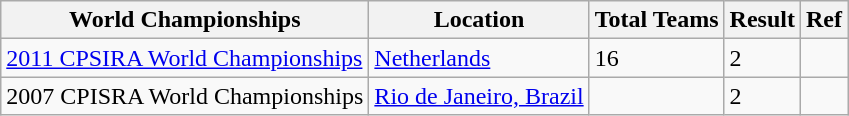<table class="wikitable">
<tr>
<th>World Championships</th>
<th>Location</th>
<th>Total Teams</th>
<th>Result</th>
<th>Ref</th>
</tr>
<tr>
<td><a href='#'>2011 CPSIRA World Championships</a></td>
<td><a href='#'>Netherlands</a></td>
<td>16</td>
<td>2</td>
<td></td>
</tr>
<tr>
<td>2007 CPISRA World Championships</td>
<td><a href='#'>Rio de Janeiro, Brazil</a></td>
<td></td>
<td>2</td>
<td></td>
</tr>
</table>
